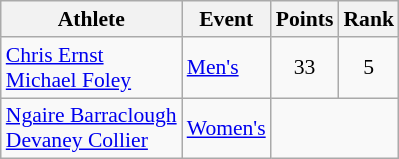<table class=wikitable style=font-size:90%;text-align:center>
<tr>
<th>Athlete</th>
<th>Event</th>
<th>Points</th>
<th>Rank</th>
</tr>
<tr>
<td align=left><a href='#'>Chris Ernst</a><br><a href='#'>Michael Foley</a></td>
<td align=left><a href='#'>Men's</a></td>
<td>33</td>
<td>5</td>
</tr>
<tr>
<td align=left><a href='#'>Ngaire Barraclough</a><br><a href='#'>Devaney Collier</a></td>
<td align=left><a href='#'>Women's</a></td>
<td colspan=2></td>
</tr>
</table>
